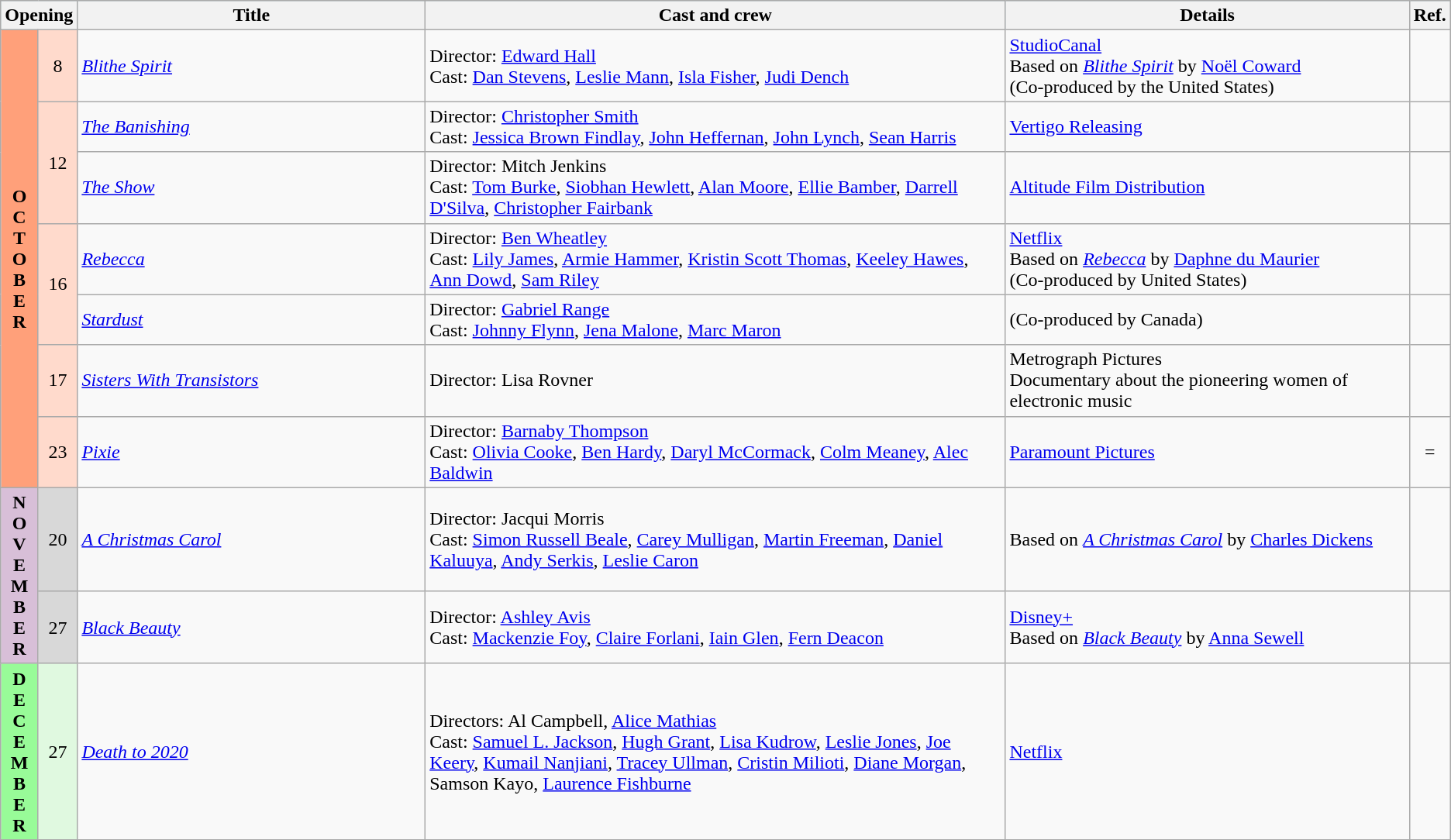<table class="wikitable">
<tr style="background:#b0e0e6; text-align:center;">
<th colspan="2">Opening</th>
<th style="width:24%;">Title</th>
<th style="width:40%;">Cast and crew</th>
<th>Details</th>
<th style="width:2%;">Ref.</th>
</tr>
<tr>
<th rowspan="7" style="text-align:center; background:#ffa07a; textcolor:#000;">O<br>C<br>T<br>O<br>B<br>E<br>R</th>
<td rowspan="1" style="text-align:center; background:#ffdacc;">8</td>
<td><em><a href='#'>Blithe Spirit</a></em></td>
<td>Director: <a href='#'>Edward Hall</a> <br> Cast: <a href='#'>Dan Stevens</a>, <a href='#'>Leslie Mann</a>, <a href='#'>Isla Fisher</a>, <a href='#'>Judi Dench</a></td>
<td><a href='#'>StudioCanal</a> <br> Based on <em><a href='#'>Blithe Spirit</a></em> by <a href='#'>Noël Coward</a> <br> (Co-produced by the United States)</td>
<td style="text-align:center"></td>
</tr>
<tr>
<td rowspan="2" style="text-align:center; background:#ffdacc;">12</td>
<td><em><a href='#'>The Banishing</a></em></td>
<td>Director: <a href='#'>Christopher Smith</a> <br> Cast: <a href='#'>Jessica Brown Findlay</a>, <a href='#'>John Heffernan</a>, <a href='#'>John Lynch</a>, <a href='#'>Sean Harris</a></td>
<td><a href='#'>Vertigo Releasing</a></td>
<td style="text-align:center"></td>
</tr>
<tr>
<td><em><a href='#'>The Show</a></em></td>
<td>Director: Mitch Jenkins <br> Cast: <a href='#'>Tom Burke</a>, <a href='#'>Siobhan Hewlett</a>, <a href='#'>Alan Moore</a>, <a href='#'>Ellie Bamber</a>, <a href='#'>Darrell D'Silva</a>, <a href='#'>Christopher Fairbank</a></td>
<td><a href='#'>Altitude Film Distribution</a></td>
<td></td>
</tr>
<tr>
<td rowspan="2" style="text-align:center; background:#ffdacc;">16</td>
<td><em><a href='#'>Rebecca</a></em></td>
<td>Director: <a href='#'>Ben Wheatley</a> <br> Cast: <a href='#'>Lily James</a>, <a href='#'>Armie Hammer</a>, <a href='#'>Kristin Scott Thomas</a>, <a href='#'>Keeley Hawes</a>, <a href='#'>Ann Dowd</a>, <a href='#'>Sam Riley</a></td>
<td><a href='#'>Netflix</a> <br> Based on <em><a href='#'>Rebecca</a></em> by <a href='#'>Daphne du Maurier</a> <br> (Co-produced by United States)</td>
<td style="text-align:center"></td>
</tr>
<tr>
<td><em><a href='#'>Stardust</a></em></td>
<td>Director: <a href='#'>Gabriel Range</a> <br> Cast: <a href='#'>Johnny Flynn</a>, <a href='#'>Jena Malone</a>, <a href='#'>Marc Maron</a></td>
<td>(Co-produced by Canada)</td>
<td style="text-align:center"></td>
</tr>
<tr>
<td rowspan="1" style="text-align:center; background:#ffdacc;">17</td>
<td><em><a href='#'>Sisters With Transistors</a></em></td>
<td>Director: Lisa Rovner</td>
<td>Metrograph Pictures <br> Documentary about the pioneering women of electronic music</td>
<td></td>
</tr>
<tr>
<td rowspan="1" style="text-align:center; background:#ffdacc;">23</td>
<td><em><a href='#'>Pixie</a></em></td>
<td>Director: <a href='#'>Barnaby Thompson</a> <br> Cast: <a href='#'>Olivia Cooke</a>, <a href='#'>Ben Hardy</a>, <a href='#'>Daryl McCormack</a>, <a href='#'>Colm Meaney</a>, <a href='#'>Alec Baldwin</a></td>
<td><a href='#'>Paramount Pictures</a></td>
<td style="text-align:center">=</td>
</tr>
<tr>
<th rowspan="2" style="text-align:center; background:thistle; textcolor:#000;">N<br>O<br>V<br>E<br>M<br>B<br>E<br>R</th>
<td rowspan="1" style="text-align:center; background:#d8d8d8;">20</td>
<td><em><a href='#'>A Christmas Carol</a></em></td>
<td>Director: Jacqui Morris <br> Cast: <a href='#'>Simon Russell Beale</a>, <a href='#'>Carey Mulligan</a>, <a href='#'>Martin Freeman</a>, <a href='#'>Daniel Kaluuya</a>, <a href='#'>Andy Serkis</a>, <a href='#'>Leslie Caron</a></td>
<td>Based on <em><a href='#'>A Christmas Carol</a></em> by <a href='#'>Charles Dickens</a></td>
<td style="text-align:center"></td>
</tr>
<tr>
<td rowspan="1" style="text-align:center; background:#d8d8d8;">27</td>
<td><em><a href='#'>Black Beauty</a></em></td>
<td>Director: <a href='#'>Ashley Avis</a> <br> Cast: <a href='#'>Mackenzie Foy</a>, <a href='#'>Claire Forlani</a>, <a href='#'>Iain Glen</a>, <a href='#'>Fern Deacon</a></td>
<td><a href='#'>Disney+</a> <br> Based on <em><a href='#'>Black Beauty</a></em> by <a href='#'>Anna Sewell</a></td>
<td style="text-align:center"></td>
</tr>
<tr>
<th rowspan="1" style="text-align:center; background:#98fb98; textcolor:#000;">D<br>E<br>C<br>E<br>M<br>B<br>E<br>R</th>
<td rowspan="1" style="text-align:center; background:#e0f9e0;">27</td>
<td><em><a href='#'>Death to 2020</a></em></td>
<td>Directors: Al Campbell, <a href='#'>Alice Mathias</a> <br> Cast: <a href='#'>Samuel L. Jackson</a>, <a href='#'>Hugh Grant</a>, <a href='#'>Lisa Kudrow</a>, <a href='#'>Leslie Jones</a>, <a href='#'>Joe Keery</a>, <a href='#'>Kumail Nanjiani</a>, <a href='#'>Tracey Ullman</a>, <a href='#'>Cristin Milioti</a>, <a href='#'>Diane Morgan</a>, Samson Kayo, <a href='#'>Laurence Fishburne</a></td>
<td><a href='#'>Netflix</a></td>
<td style="text-align:center"></td>
</tr>
<tr>
</tr>
</table>
